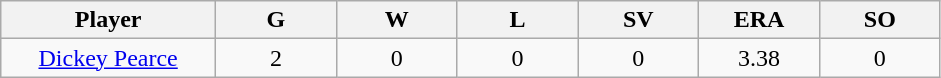<table class="wikitable sortable">
<tr>
<th bgcolor="#DDDDFF" width="16%">Player</th>
<th bgcolor="#DDDDFF" width="9%">G</th>
<th bgcolor="#DDDDFF" width="9%">W</th>
<th bgcolor="#DDDDFF" width="9%">L</th>
<th bgcolor="#DDDDFF" width="9%">SV</th>
<th bgcolor="#DDDDFF" width="9%">ERA</th>
<th bgcolor="#DDDDFF" width="9%">SO</th>
</tr>
<tr align=center>
<td><a href='#'>Dickey Pearce</a></td>
<td>2</td>
<td>0</td>
<td>0</td>
<td>0</td>
<td>3.38</td>
<td>0</td>
</tr>
</table>
